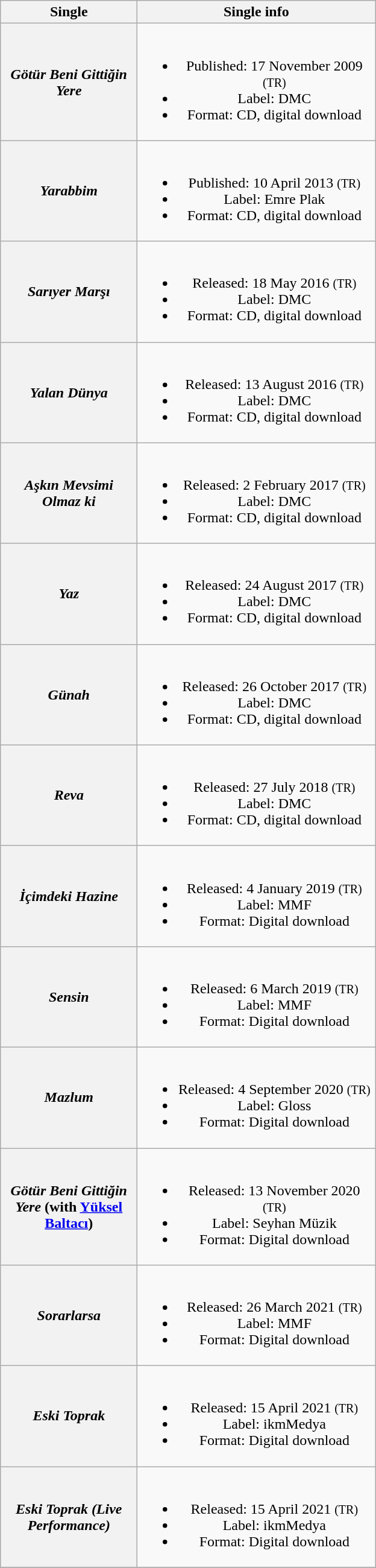<table class="wikitable plainrowheaders" style="text-align:center;" border="1">
<tr>
<th scope="col" style="width:9em;">Single</th>
<th scope="col" style="width:16em;">Single info</th>
</tr>
<tr>
<th scope="row"><em>Götür Beni Gittiğin Yere</em></th>
<td><br><ul><li>Published: 17 November 2009 <small>(TR)</small></li><li>Label: DMC</li><li>Format: CD, digital download</li></ul></td>
</tr>
<tr>
<th scope="row"><em>Yarabbim</em></th>
<td><br><ul><li>Published: 10 April 2013 <small>(TR)</small></li><li>Label: Emre Plak</li><li>Format: CD, digital download</li></ul></td>
</tr>
<tr>
<th scope="row"><em>Sarıyer Marşı</em></th>
<td><br><ul><li>Released: 18 May 2016 <small>(TR)</small></li><li>Label: DMC</li><li>Format: CD, digital download</li></ul></td>
</tr>
<tr>
<th scope="row"><em>Yalan Dünya</em></th>
<td><br><ul><li>Released: 13 August 2016 <small>(TR)</small></li><li>Label: DMC</li><li>Format: CD, digital download</li></ul></td>
</tr>
<tr>
<th scope="row"><em>Aşkın Mevsimi Olmaz ki</em></th>
<td><br><ul><li>Released: 2 February 2017 <small>(TR)</small></li><li>Label: DMC</li><li>Format: CD, digital download</li></ul></td>
</tr>
<tr>
<th scope="row"><em>Yaz</em></th>
<td><br><ul><li>Released: 24 August 2017 <small>(TR)</small></li><li>Label: DMC</li><li>Format: CD, digital download</li></ul></td>
</tr>
<tr>
<th scope="row"><em>Günah</em></th>
<td><br><ul><li>Released: 26 October 2017 <small>(TR)</small></li><li>Label: DMC</li><li>Format: CD, digital download</li></ul></td>
</tr>
<tr>
<th scope="row"><em>Reva</em></th>
<td><br><ul><li>Released: 27 July 2018 <small>(TR)</small></li><li>Label: DMC</li><li>Format: CD, digital download</li></ul></td>
</tr>
<tr>
<th scope="row"><em>İçimdeki Hazine</em></th>
<td><br><ul><li>Released: 4 January 2019 <small>(TR)</small></li><li>Label: MMF</li><li>Format: Digital download</li></ul></td>
</tr>
<tr>
<th scope="row"><em>Sensin</em></th>
<td><br><ul><li>Released: 6 March 2019 <small>(TR)</small></li><li>Label: MMF</li><li>Format: Digital download</li></ul></td>
</tr>
<tr>
<th scope="row"><em>Mazlum</em></th>
<td><br><ul><li>Released: 4 September 2020 <small>(TR)</small></li><li>Label: Gloss</li><li>Format: Digital download</li></ul></td>
</tr>
<tr>
<th scope="row"><em>Götür Beni Gittiğin Yere</em> (with <a href='#'>Yüksel Baltacı</a>)</th>
<td><br><ul><li>Released: 13 November 2020 <small>(TR)</small></li><li>Label: Seyhan Müzik</li><li>Format: Digital download</li></ul></td>
</tr>
<tr>
<th scope="row"><em>Sorarlarsa</em></th>
<td><br><ul><li>Released: 26 March 2021 <small>(TR)</small></li><li>Label: MMF</li><li>Format: Digital download</li></ul></td>
</tr>
<tr>
<th scope="row"><em>Eski Toprak</em></th>
<td><br><ul><li>Released: 15 April 2021 <small>(TR)</small></li><li>Label: ikmMedya</li><li>Format: Digital download</li></ul></td>
</tr>
<tr>
<th scope="row"><em>Eski Toprak (Live Performance)</em></th>
<td><br><ul><li>Released: 15 April 2021 <small>(TR)</small></li><li>Label: ikmMedya</li><li>Format: Digital download</li></ul></td>
</tr>
<tr>
</tr>
</table>
